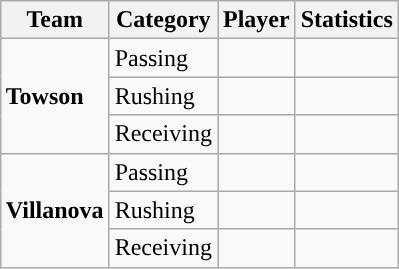<table class="wikitable" style="float: right;">
<tr>
<th>Team</th>
<th>Category</th>
<th>Player</th>
<th>Statistics</th>
</tr>
<tr>
<td rowspan=3><strong>Towson</strong></td>
<td>Passing</td>
<td></td>
<td></td>
</tr>
<tr>
<td>Rushing</td>
<td></td>
<td></td>
</tr>
<tr>
<td>Receiving</td>
<td></td>
<td></td>
</tr>
<tr>
<td rowspan=3><strong>Villanova</strong></td>
<td>Passing</td>
<td></td>
<td></td>
</tr>
<tr>
<td>Rushing</td>
<td></td>
<td></td>
</tr>
<tr>
<td>Receiving</td>
<td></td>
<td></td>
</tr>
</table>
